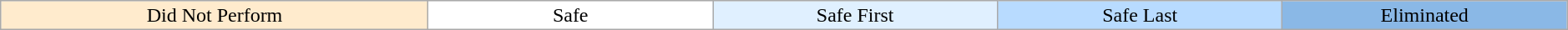<table class="wikitable plainrowheaders" style="margin:1em auto; text-align:center; line-height:16px; width:99%;">
<tr>
<td style="background:#FFEBCD; width:15%;">Did Not Perform</td>
<td style="background:white; width:10%;">Safe</td>
<td style="background:#e0f0ff; width:10%;">Safe First</td>
<td style="background:#b8dbff; width:10%;">Safe Last</td>
<td style="background:#8ab8e6; width:10%;">Eliminated</td>
</tr>
</table>
